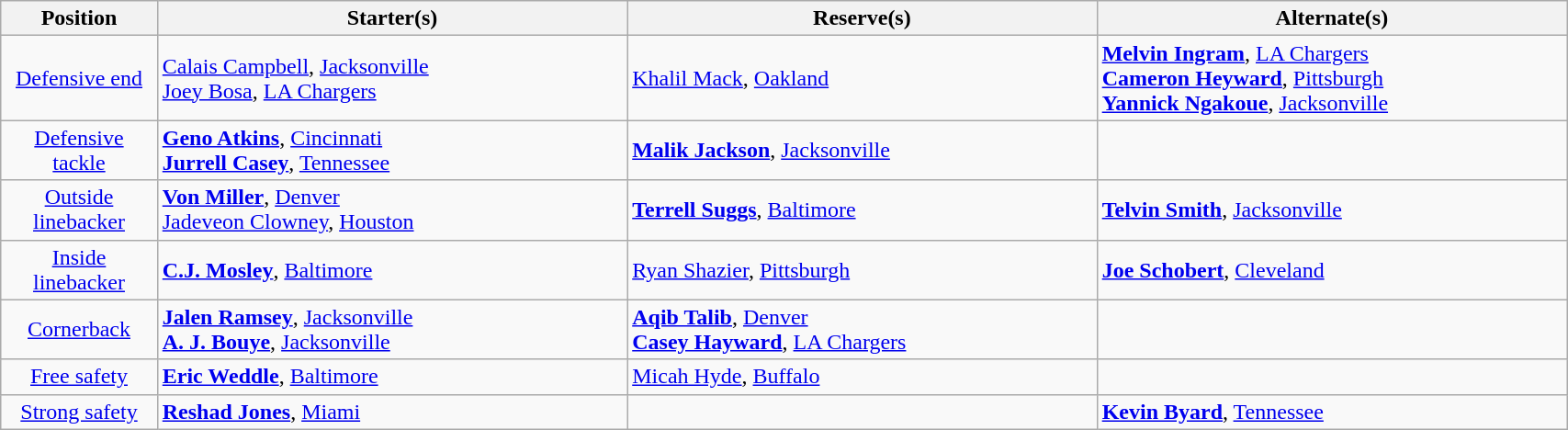<table class="wikitable" style="width:90%;">
<tr>
<th style="width:10%;">Position</th>
<th style="width:30%;">Starter(s)</th>
<th style="width:30%;">Reserve(s)</th>
<th style="width:30%;">Alternate(s)</th>
</tr>
<tr>
<td align=center><a href='#'>Defensive end</a></td>
<td> <a href='#'>Calais Campbell</a>, <a href='#'>Jacksonville</a><br> <a href='#'>Joey Bosa</a>, <a href='#'>LA Chargers</a></td>
<td> <a href='#'>Khalil Mack</a>, <a href='#'>Oakland</a></td>
<td> <strong><a href='#'>Melvin Ingram</a></strong>, <a href='#'>LA Chargers</a><br> <strong><a href='#'>Cameron Heyward</a></strong>, <a href='#'>Pittsburgh</a><br> <strong><a href='#'>Yannick Ngakoue</a></strong>, <a href='#'>Jacksonville</a></td>
</tr>
<tr>
<td align=center><a href='#'>Defensive tackle</a></td>
<td> <strong><a href='#'>Geno Atkins</a></strong>, <a href='#'>Cincinnati</a><br> <strong><a href='#'>Jurrell Casey</a></strong>, <a href='#'>Tennessee</a></td>
<td> <strong><a href='#'>Malik Jackson</a></strong>, <a href='#'>Jacksonville</a></td>
<td></td>
</tr>
<tr>
<td align=center><a href='#'>Outside linebacker</a></td>
<td> <strong><a href='#'>Von Miller</a></strong>, <a href='#'>Denver</a><br> <a href='#'>Jadeveon Clowney</a>, <a href='#'>Houston</a></td>
<td> <strong><a href='#'>Terrell Suggs</a></strong>, <a href='#'>Baltimore</a></td>
<td> <strong><a href='#'>Telvin Smith</a></strong>, <a href='#'>Jacksonville</a></td>
</tr>
<tr>
<td align=center><a href='#'>Inside linebacker</a></td>
<td> <strong><a href='#'>C.J. Mosley</a></strong>, <a href='#'>Baltimore</a></td>
<td> <a href='#'>Ryan Shazier</a>, <a href='#'>Pittsburgh</a></td>
<td> <strong><a href='#'>Joe Schobert</a></strong>, <a href='#'>Cleveland</a></td>
</tr>
<tr>
<td align=center><a href='#'>Cornerback</a></td>
<td> <strong><a href='#'>Jalen Ramsey</a></strong>, <a href='#'>Jacksonville</a><br> <strong><a href='#'>A. J. Bouye</a></strong>, <a href='#'>Jacksonville</a></td>
<td> <strong><a href='#'>Aqib Talib</a></strong>, <a href='#'>Denver</a><br> <strong><a href='#'>Casey Hayward</a></strong>, <a href='#'>LA Chargers</a></td>
<td></td>
</tr>
<tr>
<td align=center><a href='#'>Free safety</a></td>
<td> <strong><a href='#'>Eric Weddle</a></strong>, <a href='#'>Baltimore</a></td>
<td> <a href='#'>Micah Hyde</a>, <a href='#'>Buffalo</a></td>
<td></td>
</tr>
<tr>
<td align=center><a href='#'>Strong safety</a></td>
<td> <strong><a href='#'>Reshad Jones</a></strong>, <a href='#'>Miami</a></td>
<td></td>
<td> <strong><a href='#'>Kevin Byard</a></strong>, <a href='#'>Tennessee</a></td>
</tr>
</table>
